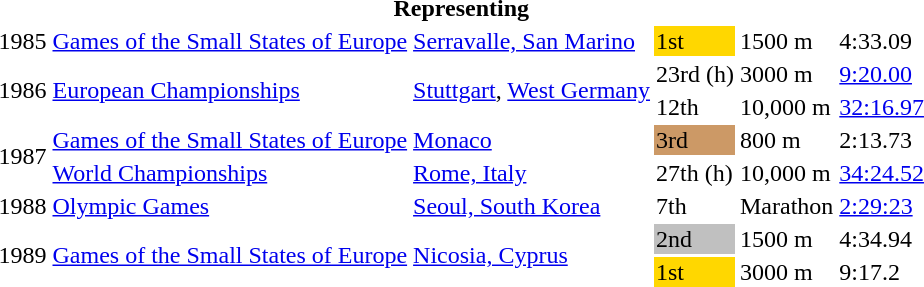<table>
<tr>
<th colspan="6">Representing </th>
</tr>
<tr>
<td>1985</td>
<td><a href='#'>Games of the Small States of Europe</a></td>
<td><a href='#'>Serravalle, San Marino</a></td>
<td bgcolor=gold>1st</td>
<td>1500 m</td>
<td>4:33.09</td>
</tr>
<tr>
<td rowspan=2>1986</td>
<td rowspan=2><a href='#'>European Championships</a></td>
<td rowspan=2><a href='#'>Stuttgart</a>, <a href='#'>West Germany</a></td>
<td>23rd (h)</td>
<td>3000 m</td>
<td><a href='#'>9:20.00</a></td>
</tr>
<tr>
<td>12th</td>
<td>10,000 m</td>
<td><a href='#'>32:16.97</a></td>
</tr>
<tr>
<td rowspan=2>1987</td>
<td><a href='#'>Games of the Small States of Europe</a></td>
<td><a href='#'>Monaco</a></td>
<td bgcolor=cc9966>3rd</td>
<td>800 m</td>
<td>2:13.73</td>
</tr>
<tr>
<td><a href='#'>World Championships</a></td>
<td><a href='#'>Rome, Italy</a></td>
<td>27th (h)</td>
<td>10,000 m</td>
<td><a href='#'>34:24.52</a></td>
</tr>
<tr>
<td>1988</td>
<td><a href='#'>Olympic Games</a></td>
<td><a href='#'>Seoul, South Korea</a></td>
<td>7th</td>
<td>Marathon</td>
<td><a href='#'>2:29:23</a></td>
</tr>
<tr>
<td rowspan=2>1989</td>
<td rowspan=2><a href='#'>Games of the Small States of Europe</a></td>
<td rowspan=2><a href='#'>Nicosia, Cyprus</a></td>
<td bgcolor=silver>2nd</td>
<td>1500 m</td>
<td>4:34.94</td>
</tr>
<tr>
<td bgcolor=gold>1st</td>
<td>3000 m</td>
<td>9:17.2</td>
</tr>
</table>
